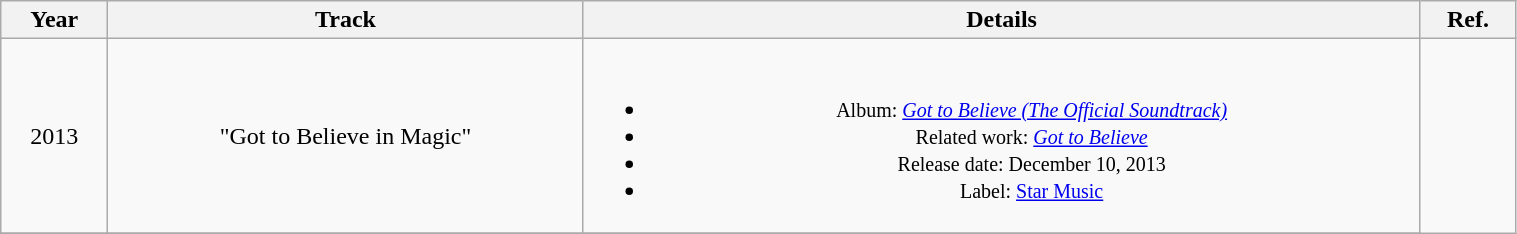<table class="wikitable"  style="text-align:center; width:80%;">
<tr>
<th>Year</th>
<th>Track</th>
<th>Details</th>
<th>Ref.</th>
</tr>
<tr>
<td>2013</td>
<td>"Got to Believe in Magic"</td>
<td><br><ul><li><small>Album: <em><a href='#'>Got to Believe (The Official Soundtrack)</a></em></small></li><li><small>Related work: <em><a href='#'>Got to Believe</a></em></small></li><li><small>Release date: December 10, 2013</small></li><li><small>Label: <a href='#'>Star Music</a></small></li></ul></td>
<td rowspan="2"></td>
</tr>
<tr>
</tr>
</table>
